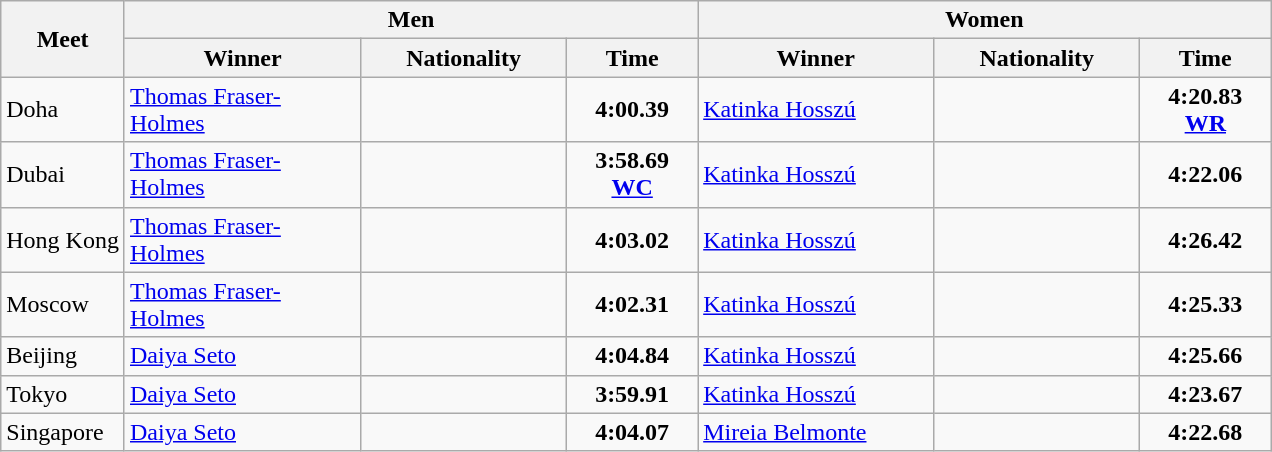<table class="wikitable">
<tr>
<th rowspan="2">Meet</th>
<th colspan="3">Men</th>
<th colspan="3">Women</th>
</tr>
<tr>
<th width=150>Winner</th>
<th width=130>Nationality</th>
<th width=80>Time</th>
<th width=150>Winner</th>
<th width=130>Nationality</th>
<th width=80>Time</th>
</tr>
<tr>
<td>Doha</td>
<td><a href='#'>Thomas Fraser-Holmes</a></td>
<td></td>
<td align=center><strong>4:00.39</strong></td>
<td><a href='#'>Katinka Hosszú</a></td>
<td></td>
<td align=center><strong>4:20.83 <a href='#'>WR</a></strong></td>
</tr>
<tr>
<td>Dubai</td>
<td><a href='#'>Thomas Fraser-Holmes</a></td>
<td></td>
<td align=center><strong>3:58.69 <a href='#'>WC</a></strong></td>
<td><a href='#'>Katinka Hosszú</a></td>
<td></td>
<td align=center><strong>4:22.06</strong></td>
</tr>
<tr>
<td>Hong Kong</td>
<td><a href='#'>Thomas Fraser-Holmes</a></td>
<td></td>
<td align=center><strong>4:03.02</strong></td>
<td><a href='#'>Katinka Hosszú</a></td>
<td></td>
<td align=center><strong>4:26.42</strong></td>
</tr>
<tr>
<td>Moscow</td>
<td><a href='#'>Thomas Fraser-Holmes</a></td>
<td></td>
<td align=center><strong>4:02.31</strong></td>
<td><a href='#'>Katinka Hosszú</a></td>
<td></td>
<td align=center><strong>4:25.33</strong></td>
</tr>
<tr>
<td>Beijing</td>
<td><a href='#'>Daiya Seto</a></td>
<td></td>
<td align=center><strong>4:04.84</strong></td>
<td><a href='#'>Katinka Hosszú</a></td>
<td></td>
<td align=center><strong>4:25.66</strong></td>
</tr>
<tr>
<td>Tokyo</td>
<td><a href='#'>Daiya Seto</a></td>
<td></td>
<td align=center><strong>3:59.91</strong></td>
<td><a href='#'>Katinka Hosszú</a></td>
<td></td>
<td align=center><strong>4:23.67</strong></td>
</tr>
<tr>
<td>Singapore</td>
<td><a href='#'>Daiya Seto</a></td>
<td></td>
<td align=center><strong>4:04.07</strong></td>
<td><a href='#'>Mireia Belmonte</a></td>
<td></td>
<td align=center><strong>4:22.68</strong></td>
</tr>
</table>
